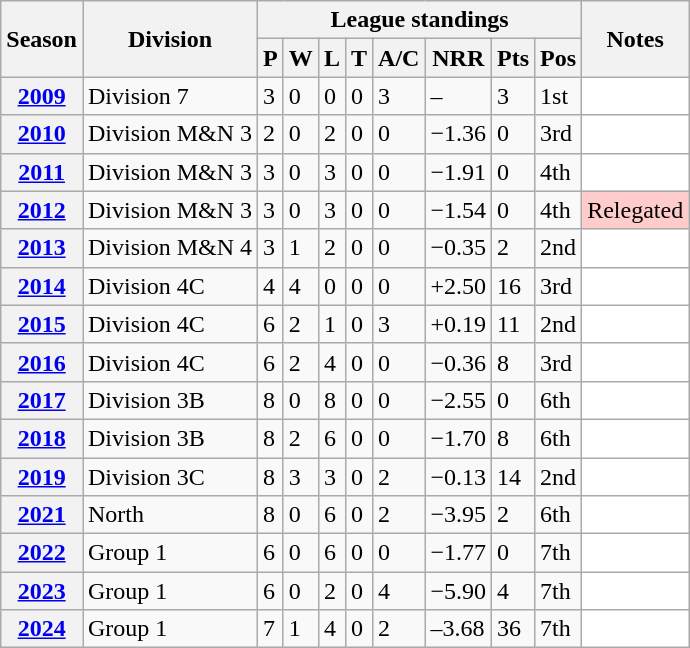<table class="wikitable sortable">
<tr>
<th scope="col" rowspan="2">Season</th>
<th scope="col" rowspan="2">Division</th>
<th scope="col" colspan="8">League standings</th>
<th scope="col" rowspan="2">Notes</th>
</tr>
<tr>
<th scope="col">P</th>
<th scope="col">W</th>
<th scope="col">L</th>
<th scope="col">T</th>
<th scope="col">A/C</th>
<th scope="col">NRR</th>
<th scope="col">Pts</th>
<th scope="col">Pos</th>
</tr>
<tr>
<th scope="row"><a href='#'>2009</a></th>
<td>Division 7</td>
<td>3</td>
<td>0</td>
<td>0</td>
<td>0</td>
<td>3</td>
<td>–</td>
<td>3</td>
<td>1st</td>
<td style="background: white;"></td>
</tr>
<tr>
<th scope="row"><a href='#'>2010</a></th>
<td>Division M&N 3</td>
<td>2</td>
<td>0</td>
<td>2</td>
<td>0</td>
<td>0</td>
<td>−1.36</td>
<td>0</td>
<td>3rd</td>
<td style="background: white;"></td>
</tr>
<tr>
<th scope="row"><a href='#'>2011</a></th>
<td>Division M&N 3</td>
<td>3</td>
<td>0</td>
<td>3</td>
<td>0</td>
<td>0</td>
<td>−1.91</td>
<td>0</td>
<td>4th</td>
<td style="background: white;"></td>
</tr>
<tr>
<th scope="row"><a href='#'>2012</a></th>
<td>Division M&N 3</td>
<td>3</td>
<td>0</td>
<td>3</td>
<td>0</td>
<td>0</td>
<td>−1.54</td>
<td>0</td>
<td>4th</td>
<td style="background: #ffcccc;">Relegated</td>
</tr>
<tr>
<th scope="row"><a href='#'>2013</a></th>
<td>Division M&N 4</td>
<td>3</td>
<td>1</td>
<td>2</td>
<td>0</td>
<td>0</td>
<td>−0.35</td>
<td>2</td>
<td>2nd</td>
<td style="background: white;"></td>
</tr>
<tr>
<th scope="row"><a href='#'>2014</a></th>
<td>Division 4C</td>
<td>4</td>
<td>4</td>
<td>0</td>
<td>0</td>
<td>0</td>
<td>+2.50</td>
<td>16</td>
<td>3rd</td>
<td style="background: white;"></td>
</tr>
<tr>
<th scope="row"><a href='#'>2015</a></th>
<td>Division 4C</td>
<td>6</td>
<td>2</td>
<td>1</td>
<td>0</td>
<td>3</td>
<td>+0.19</td>
<td>11</td>
<td>2nd</td>
<td style="background: white;"></td>
</tr>
<tr>
<th scope="row"><a href='#'>2016</a></th>
<td>Division 4C</td>
<td>6</td>
<td>2</td>
<td>4</td>
<td>0</td>
<td>0</td>
<td>−0.36</td>
<td>8</td>
<td>3rd</td>
<td style="background: white;"></td>
</tr>
<tr>
<th scope="row"><a href='#'>2017</a></th>
<td>Division 3B</td>
<td>8</td>
<td>0</td>
<td>8</td>
<td>0</td>
<td>0</td>
<td>−2.55</td>
<td>0</td>
<td>6th</td>
<td style="background: white;"></td>
</tr>
<tr>
<th scope="row"><a href='#'>2018</a></th>
<td>Division 3B</td>
<td>8</td>
<td>2</td>
<td>6</td>
<td>0</td>
<td>0</td>
<td>−1.70</td>
<td>8</td>
<td>6th</td>
<td style="background: white;"></td>
</tr>
<tr>
<th scope="row"><a href='#'>2019</a></th>
<td>Division 3C</td>
<td>8</td>
<td>3</td>
<td>3</td>
<td>0</td>
<td>2</td>
<td>−0.13</td>
<td>14</td>
<td>2nd</td>
<td style="background: white;"></td>
</tr>
<tr>
<th scope="row"><a href='#'>2021</a></th>
<td>North</td>
<td>8</td>
<td>0</td>
<td>6</td>
<td>0</td>
<td>2</td>
<td>−3.95</td>
<td>2</td>
<td>6th</td>
<td style="background: white;"></td>
</tr>
<tr>
<th scope="row"><a href='#'>2022</a></th>
<td>Group 1</td>
<td>6</td>
<td>0</td>
<td>6</td>
<td>0</td>
<td>0</td>
<td>−1.77</td>
<td>0</td>
<td>7th</td>
<td style="background: white;"></td>
</tr>
<tr>
<th scope="row"><a href='#'>2023</a></th>
<td>Group 1</td>
<td>6</td>
<td>0</td>
<td>2</td>
<td>0</td>
<td>4</td>
<td>−5.90</td>
<td>4</td>
<td>7th</td>
<td style="background: white;"></td>
</tr>
<tr>
<th scope="row"><a href='#'>2024</a></th>
<td>Group 1</td>
<td>7</td>
<td>1</td>
<td>4</td>
<td>0</td>
<td>2</td>
<td>–3.68</td>
<td>36</td>
<td>7th</td>
<td style="background: white;"></td>
</tr>
</table>
